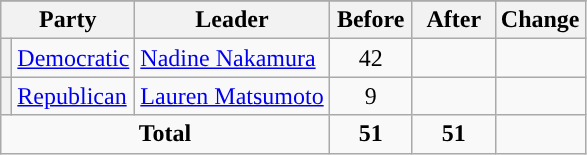<table class="wikitable" style="text-align:center;">
<tr>
</tr>
<tr>
<th colspan="2">Party</th>
<th>Leader</th>
<th style="width:3em">Before</th>
<th style="width:3em">After</th>
<th style="width:3em">Change</th>
</tr>
<tr>
<th style="background-color:"></th>
<td style="text-align:left;"><a href='#'>Democratic</a></td>
<td style="text-align:left;"><a href='#'>Nadine Nakamura</a></td>
<td>42</td>
<td></td>
<td></td>
</tr>
<tr>
<th style="background-color:"></th>
<td style="text-align:left;"><a href='#'>Republican</a></td>
<td style="text-align:left;"><a href='#'>Lauren Matsumoto</a></td>
<td>9</td>
<td></td>
<td></td>
</tr>
<tr>
<td colspan="3"><strong>Total</strong></td>
<td><strong>51</strong></td>
<td><strong>51</strong></td>
<td></td>
</tr>
</table>
